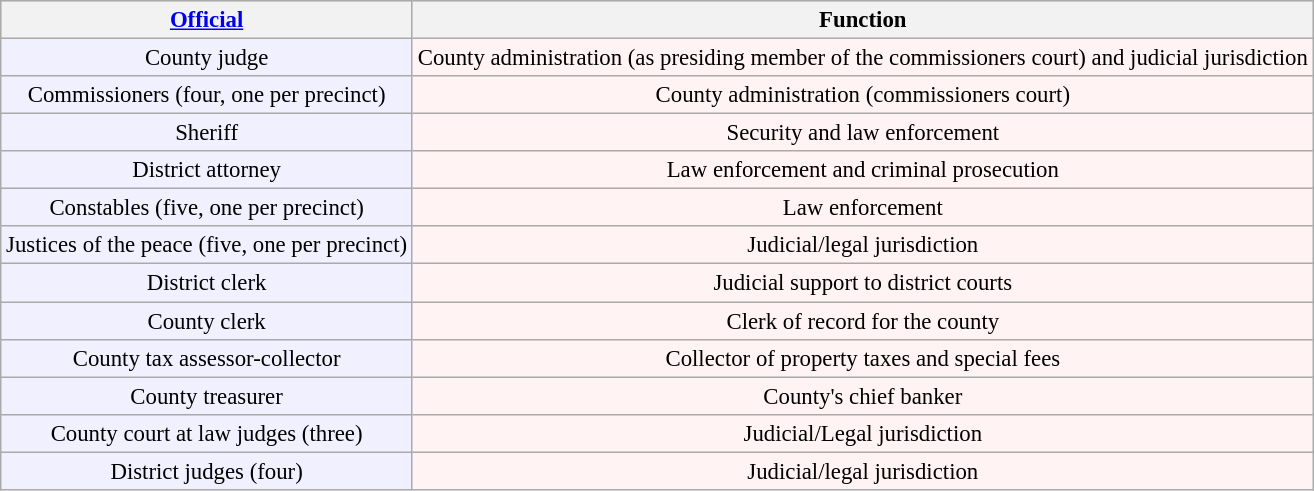<table class="wikitable"  style="margin:auto; font-size:95%;">
<tr style="background:lightgrey;">
<th><a href='#'>Official</a></th>
<th>Function</th>
</tr>
<tr style="text-align:center;">
<td style="background:#f0f0ff;">County judge</td>
<td style="background:#fff3f3;">County administration (as presiding member of the commissioners court) and judicial jurisdiction</td>
</tr>
<tr style="text-align:center;">
<td style="background:#f0f0ff;">Commissioners (four, one per precinct)</td>
<td style="background:#fff3f3;">County administration (commissioners court)</td>
</tr>
<tr style="text-align:center;">
<td style="background:#f0f0ff;">Sheriff</td>
<td style="background:#fff3f3;">Security and law enforcement</td>
</tr>
<tr style="text-align:center;">
<td style="background:#f0f0ff;">District attorney</td>
<td style="background:#fff3f3;">Law enforcement and criminal prosecution</td>
</tr>
<tr style="text-align:center;">
<td style="background:#f0f0ff;">Constables (five, one per precinct)</td>
<td style="background:#fff3f3;">Law enforcement</td>
</tr>
<tr style="text-align:center;">
<td style="background:#f0f0ff;">Justices of the peace (five, one per precinct)</td>
<td style="background:#fff3f3;">Judicial/legal jurisdiction</td>
</tr>
<tr style="text-align:center;">
<td style="background:#f0f0ff;">District clerk</td>
<td style="background:#fff3f3;">Judicial support to district courts</td>
</tr>
<tr style="text-align:center;">
<td style="background:#f0f0ff;">County clerk</td>
<td style="background:#fff3f3;">Clerk of record for the county</td>
</tr>
<tr>
<td style="text-align:center; background:#f0f0ff;">County tax assessor-collector</td>
<td style="text-align:center; background:#fff3f3;">Collector of property taxes and special fees</td>
</tr>
<tr style="text-align:center;">
<td style="background:#f0f0ff;">County treasurer</td>
<td style="background:#fff3f3;">County's chief banker</td>
</tr>
<tr style="text-align:center;">
<td style="background:#f0f0ff;">County court at law judges (three)</td>
<td style="background:#fff3f3;">Judicial/Legal jurisdiction</td>
</tr>
<tr style="text-align:center;">
<td style="background:#f0f0ff;">District judges (four)</td>
<td style="background:#fff3f3;">Judicial/legal jurisdiction</td>
</tr>
</table>
